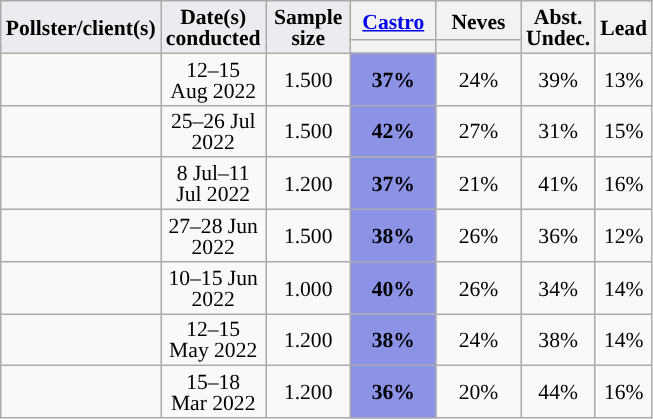<table class="wikitable sortable" style="text-align:center;font-size:90%;line-height:14px;">
<tr>
<td rowspan="2" class="unsortable" style="width:50px;background:#eaecf0;"><strong>Pollster/client(s)</strong></td>
<td rowspan="2" class="unsortable" style="width:50px;background:#eaecf0;"><strong>Date(s)<br>conducted</strong></td>
<td rowspan="2" class="unsortable" style="width:50px;background:#eaecf0;"><strong>Sample <br>size</strong></td>
<th class="unsortable" style="width:50px;"><a href='#'>Castro</a><br></th>
<th class="unsortable" style="width:50px;"><strong>Neves</strong><br></th>
<th rowspan="2" class="unsortable">Abst.<br>Undec.</th>
<th rowspan="2" data-sort-type="number">Lead</th>
</tr>
<tr>
<th class="sortable" data-sort-type="number" style="background:"></th>
<th class="sortable" data-sort-type="number" style="background:"></th>
</tr>
<tr>
<td></td>
<td>12–15 Aug 2022</td>
<td>1.500</td>
<td style="background:#8c92e6;"><strong>37%</strong></td>
<td>24%</td>
<td>39%</td>
<td style="background:">13%</td>
</tr>
<tr>
<td></td>
<td>25–26 Jul 2022</td>
<td>1.500</td>
<td style="background:#8c92e6;"><strong>42%</strong></td>
<td>27%</td>
<td>31%</td>
<td style="background:">15%</td>
</tr>
<tr>
<td></td>
<td>8 Jul–11 Jul 2022</td>
<td>1.200</td>
<td style="background:#8c92e6;"><strong>37%</strong></td>
<td>21%</td>
<td>41%</td>
<td style="background:">16%</td>
</tr>
<tr>
<td></td>
<td>27–28 Jun 2022</td>
<td>1.500</td>
<td style="background:#8c92e6;"><strong>38%</strong></td>
<td>26%</td>
<td>36%</td>
<td style="background:">12%</td>
</tr>
<tr>
<td></td>
<td>10–15 Jun 2022</td>
<td>1.000</td>
<td style="background:#8c92e6;"><strong>40%</strong></td>
<td>26%</td>
<td>34%</td>
<td style="background:">14%</td>
</tr>
<tr>
<td></td>
<td>12–15 May 2022</td>
<td>1.200</td>
<td style="background:#8c92e6;"><strong>38%</strong></td>
<td>24%</td>
<td>38%</td>
<td style="background:">14%</td>
</tr>
<tr>
<td></td>
<td>15–18 Mar 2022</td>
<td>1.200</td>
<td style="background:#8c92e6;"><strong>36%</strong></td>
<td>20%</td>
<td>44%</td>
<td style="background:">16%</td>
</tr>
</table>
